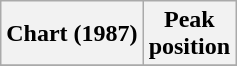<table class="wikitable sortable">
<tr>
<th align="left">Chart (1987)</th>
<th align="left">Peak<br>position</th>
</tr>
<tr>
</tr>
</table>
